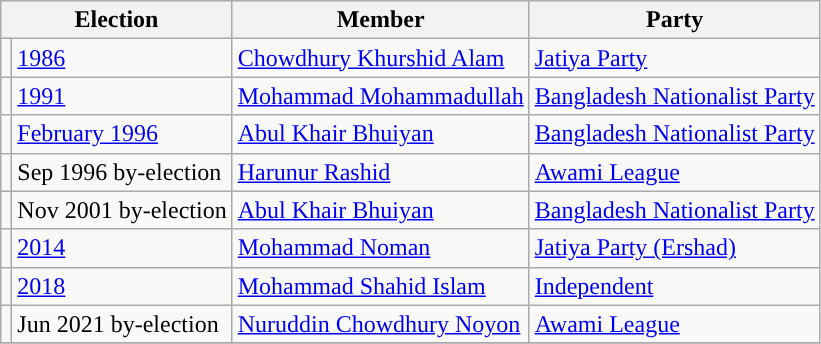<table class="wikitable">
<tr>
<th colspan="2">Election</th>
<th>Member</th>
<th>Party</th>
</tr>
<tr>
<td style="background-color:"></td>
<td><a href='#'>1986</a></td>
<td><a href='#'>Chowdhury Khurshid Alam</a></td>
<td><a href='#'>Jatiya Party</a></td>
</tr>
<tr>
<td style="background-color:"></td>
<td><a href='#'>1991</a></td>
<td><a href='#'>Mohammad Mohammadullah</a></td>
<td><a href='#'>Bangladesh Nationalist Party</a></td>
</tr>
<tr>
<td style="background-color:"></td>
<td><a href='#'>February 1996</a></td>
<td><a href='#'>Abul Khair Bhuiyan</a></td>
<td><a href='#'>Bangladesh Nationalist Party</a></td>
</tr>
<tr>
<td style="background-color:"></td>
<td>Sep 1996 by-election</td>
<td><a href='#'>Harunur Rashid</a></td>
<td><a href='#'>Awami League</a></td>
</tr>
<tr>
<td style="background-color:"></td>
<td>Nov 2001 by-election</td>
<td><a href='#'>Abul Khair Bhuiyan</a></td>
<td><a href='#'>Bangladesh Nationalist Party</a></td>
</tr>
<tr>
<td style="background-color:"></td>
<td><a href='#'>2014</a></td>
<td><a href='#'>Mohammad Noman</a></td>
<td><a href='#'>Jatiya Party (Ershad)</a></td>
</tr>
<tr>
<td style="background-color:"></td>
<td><a href='#'>2018</a></td>
<td><a href='#'>Mohammad Shahid Islam</a></td>
<td><a href='#'>Independent</a></td>
</tr>
<tr>
<td style="background-color:"></td>
<td>Jun 2021 by-election</td>
<td><a href='#'>Nuruddin Chowdhury Noyon</a></td>
<td><a href='#'>Awami League</a></td>
</tr>
<tr>
</tr>
</table>
